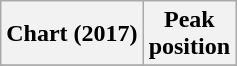<table class="wikitable plainrowheaders">
<tr>
<th scope="col">Chart (2017)</th>
<th scope="col">Peak<br>position</th>
</tr>
<tr>
</tr>
</table>
